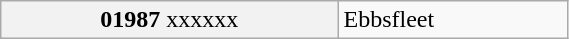<table class="wikitable" style="width: 30%; margin-left: 1.5em;">
<tr>
<th scope="row" style="font-weight: normal;"><strong>01987</strong> xxxxxx</th>
<td>Ebbsfleet</td>
</tr>
</table>
